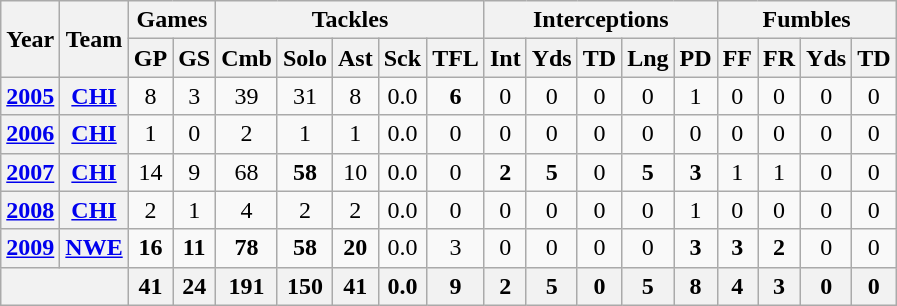<table class="wikitable" style="text-align:center">
<tr>
<th rowspan="2">Year</th>
<th rowspan="2">Team</th>
<th colspan="2">Games</th>
<th colspan="5">Tackles</th>
<th colspan="5">Interceptions</th>
<th colspan="4">Fumbles</th>
</tr>
<tr>
<th>GP</th>
<th>GS</th>
<th>Cmb</th>
<th>Solo</th>
<th>Ast</th>
<th>Sck</th>
<th>TFL</th>
<th>Int</th>
<th>Yds</th>
<th>TD</th>
<th>Lng</th>
<th>PD</th>
<th>FF</th>
<th>FR</th>
<th>Yds</th>
<th>TD</th>
</tr>
<tr>
<th><a href='#'>2005</a></th>
<th><a href='#'>CHI</a></th>
<td>8</td>
<td>3</td>
<td>39</td>
<td>31</td>
<td>8</td>
<td>0.0</td>
<td><strong>6</strong></td>
<td>0</td>
<td>0</td>
<td>0</td>
<td>0</td>
<td>1</td>
<td>0</td>
<td>0</td>
<td>0</td>
<td>0</td>
</tr>
<tr>
<th><a href='#'>2006</a></th>
<th><a href='#'>CHI</a></th>
<td>1</td>
<td>0</td>
<td>2</td>
<td>1</td>
<td>1</td>
<td>0.0</td>
<td>0</td>
<td>0</td>
<td>0</td>
<td>0</td>
<td>0</td>
<td>0</td>
<td>0</td>
<td>0</td>
<td>0</td>
<td>0</td>
</tr>
<tr>
<th><a href='#'>2007</a></th>
<th><a href='#'>CHI</a></th>
<td>14</td>
<td>9</td>
<td>68</td>
<td><strong>58</strong></td>
<td>10</td>
<td>0.0</td>
<td>0</td>
<td><strong>2</strong></td>
<td><strong>5</strong></td>
<td>0</td>
<td><strong>5</strong></td>
<td><strong>3</strong></td>
<td>1</td>
<td>1</td>
<td>0</td>
<td>0</td>
</tr>
<tr>
<th><a href='#'>2008</a></th>
<th><a href='#'>CHI</a></th>
<td>2</td>
<td>1</td>
<td>4</td>
<td>2</td>
<td>2</td>
<td>0.0</td>
<td>0</td>
<td>0</td>
<td>0</td>
<td>0</td>
<td>0</td>
<td>1</td>
<td>0</td>
<td>0</td>
<td>0</td>
<td>0</td>
</tr>
<tr>
<th><a href='#'>2009</a></th>
<th><a href='#'>NWE</a></th>
<td><strong>16</strong></td>
<td><strong>11</strong></td>
<td><strong>78</strong></td>
<td><strong>58</strong></td>
<td><strong>20</strong></td>
<td>0.0</td>
<td>3</td>
<td>0</td>
<td>0</td>
<td>0</td>
<td>0</td>
<td><strong>3</strong></td>
<td><strong>3</strong></td>
<td><strong>2</strong></td>
<td>0</td>
<td>0</td>
</tr>
<tr>
<th colspan="2"></th>
<th>41</th>
<th>24</th>
<th>191</th>
<th>150</th>
<th>41</th>
<th>0.0</th>
<th>9</th>
<th>2</th>
<th>5</th>
<th>0</th>
<th>5</th>
<th>8</th>
<th>4</th>
<th>3</th>
<th>0</th>
<th>0</th>
</tr>
</table>
